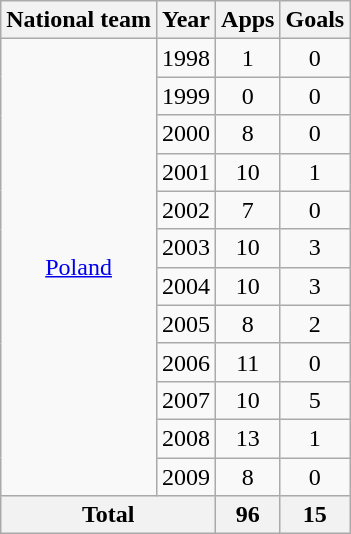<table class="wikitable" style="text-align:center">
<tr>
<th>National team</th>
<th>Year</th>
<th>Apps</th>
<th>Goals</th>
</tr>
<tr>
<td rowspan="12"><a href='#'>Poland</a></td>
<td>1998</td>
<td>1</td>
<td>0</td>
</tr>
<tr>
<td>1999</td>
<td>0</td>
<td>0</td>
</tr>
<tr>
<td>2000</td>
<td>8</td>
<td>0</td>
</tr>
<tr>
<td>2001</td>
<td>10</td>
<td>1</td>
</tr>
<tr>
<td>2002</td>
<td>7</td>
<td>0</td>
</tr>
<tr>
<td>2003</td>
<td>10</td>
<td>3</td>
</tr>
<tr>
<td>2004</td>
<td>10</td>
<td>3</td>
</tr>
<tr>
<td>2005</td>
<td>8</td>
<td>2</td>
</tr>
<tr>
<td>2006</td>
<td>11</td>
<td>0</td>
</tr>
<tr>
<td>2007</td>
<td>10</td>
<td>5</td>
</tr>
<tr>
<td>2008</td>
<td>13</td>
<td>1</td>
</tr>
<tr>
<td>2009</td>
<td>8</td>
<td>0</td>
</tr>
<tr>
<th colspan="2">Total</th>
<th>96</th>
<th>15</th>
</tr>
</table>
